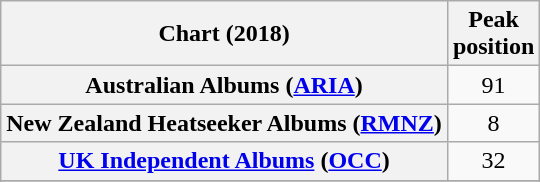<table class="wikitable sortable plainrowheaders" style="text-align:center">
<tr>
<th scope="col">Chart (2018)</th>
<th scope="col">Peak<br>position</th>
</tr>
<tr>
<th scope="row">Australian Albums (<a href='#'>ARIA</a>)</th>
<td>91</td>
</tr>
<tr>
<th scope="row">New Zealand Heatseeker Albums (<a href='#'>RMNZ</a>)</th>
<td>8</td>
</tr>
<tr>
<th scope="row"><a href='#'>UK Independent Albums</a> (<a href='#'>OCC</a>)</th>
<td>32</td>
</tr>
<tr>
</tr>
<tr>
</tr>
</table>
